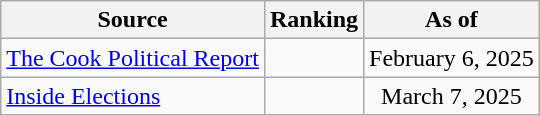<table class="wikitable" style="text-align:center">
<tr>
<th>Source</th>
<th>Ranking</th>
<th>As of</th>
</tr>
<tr>
<td align=left><a href='#'>The Cook Political Report</a></td>
<td></td>
<td>February 6, 2025</td>
</tr>
<tr>
<td align=left><a href='#'>Inside Elections</a></td>
<td></td>
<td>March 7, 2025</td>
</tr>
</table>
